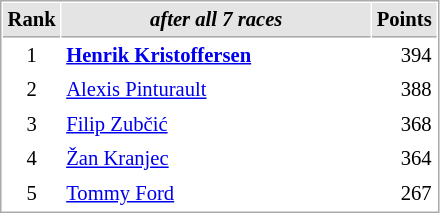<table cellspacing="1" cellpadding="3" style="border:1px solid #aaa; font-size:86%;">
<tr style="background:#e4e4e4;">
<th style="border-bottom:1px solid #aaa; width:10px;">Rank</th>
<th style="border-bottom:1px solid #aaa; width:200px; white-space:nowrap;"><em>after all 7 races</em></th>
<th style="border-bottom:1px solid #aaa; width:20px;">Points</th>
</tr>
<tr>
<td style="text-align:center;">1</td>
<td><strong> <a href='#'>Henrik Kristoffersen</a></strong></td>
<td align="right">394</td>
</tr>
<tr>
<td style="text-align:center;">2</td>
<td> <a href='#'>Alexis Pinturault</a></td>
<td align="right">388</td>
</tr>
<tr>
<td style="text-align:center;">3</td>
<td> <a href='#'>Filip Zubčić</a></td>
<td align="right">368</td>
</tr>
<tr>
<td style="text-align:center;">4</td>
<td> <a href='#'>Žan Kranjec</a></td>
<td align="right">364</td>
</tr>
<tr>
<td style="text-align:center;">5</td>
<td> <a href='#'>Tommy Ford</a></td>
<td align="right">267</td>
</tr>
</table>
